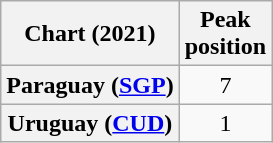<table class="wikitable sortable plainrowheaders" style="text-align:center">
<tr>
<th scope="col">Chart (2021)</th>
<th scope="col">Peak<br>position</th>
</tr>
<tr>
<th scope="row">Paraguay (<a href='#'>SGP</a>)</th>
<td>7</td>
</tr>
<tr>
<th scope="row">Uruguay (<a href='#'>CUD</a>)</th>
<td>1</td>
</tr>
</table>
